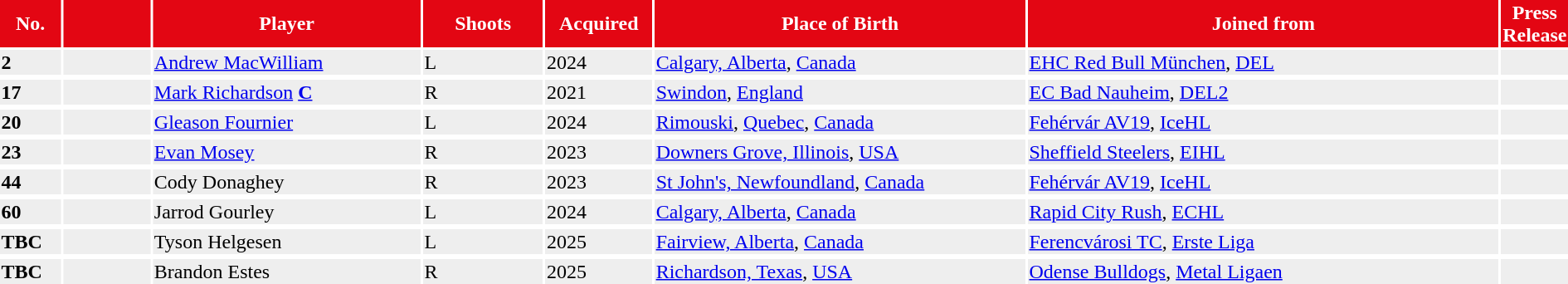<table>
<tr bgcolor="#E30613" style="color:#FFFFFF">
<th width=4%>No.</th>
<th width=6%></th>
<th width=18%>Player</th>
<th width=8%>Shoots</th>
<th width=7%>Acquired</th>
<th width=25%>Place of Birth</th>
<th width=32%>Joined from</th>
<th width=10%>Press Release</th>
</tr>
<tr style="background:#eee;">
<td><strong>2</strong></td>
<td></td>
<td align="left"><a href='#'>Andrew MacWilliam</a></td>
<td>L</td>
<td>2024</td>
<td align="left"><a href='#'>Calgary, Alberta</a>, <a href='#'>Canada</a></td>
<td align="left"><a href='#'>EHC Red Bull München</a>, <a href='#'>DEL</a></td>
<td></td>
</tr>
<tr>
</tr>
<tr style="background:#eee;">
<td><strong>17</strong></td>
<td></td>
<td align="left"><a href='#'>Mark Richardson</a> <a href='#'><strong>C</strong></a></td>
<td>R</td>
<td>2021</td>
<td align="left"><a href='#'>Swindon</a>, <a href='#'>England</a></td>
<td align="left"><a href='#'>EC Bad Nauheim</a>, <a href='#'>DEL2</a></td>
<td></td>
</tr>
<tr>
</tr>
<tr style="background:#eee;">
<td><strong>20</strong></td>
<td></td>
<td align="left"><a href='#'>Gleason Fournier</a></td>
<td>L</td>
<td>2024</td>
<td align="left"><a href='#'>Rimouski</a>, <a href='#'>Quebec</a>, <a href='#'>Canada</a></td>
<td align="left"><a href='#'>Fehérvár AV19</a>, <a href='#'>IceHL</a></td>
<td></td>
</tr>
<tr>
</tr>
<tr style="background:#eee;">
<td><strong>23</strong></td>
<td></td>
<td align="left"><a href='#'>Evan Mosey</a></td>
<td>R</td>
<td>2023</td>
<td align="left"><a href='#'>Downers Grove, Illinois</a>, <a href='#'>USA</a></td>
<td align="left"><a href='#'>Sheffield Steelers</a>, <a href='#'>EIHL</a></td>
<td></td>
</tr>
<tr>
</tr>
<tr style="background:#eee;">
<td><strong>44</strong></td>
<td></td>
<td align="left">Cody Donaghey</td>
<td>R</td>
<td>2023</td>
<td align="left"><a href='#'>St John's, Newfoundland</a>, <a href='#'>Canada</a></td>
<td align="left"><a href='#'>Fehérvár AV19</a>, <a href='#'>IceHL</a></td>
<td></td>
</tr>
<tr>
</tr>
<tr style="background:#eee;">
<td><strong>60</strong></td>
<td></td>
<td align="left">Jarrod Gourley</td>
<td>L</td>
<td>2024</td>
<td align="left"><a href='#'>Calgary, Alberta</a>, <a href='#'>Canada</a></td>
<td align="left"><a href='#'>Rapid City Rush</a>, <a href='#'>ECHL</a></td>
<td></td>
</tr>
<tr>
</tr>
<tr style="background:#eee;">
<td><strong>TBC</strong></td>
<td></td>
<td align="left">Tyson Helgesen</td>
<td>L</td>
<td>2025</td>
<td align="left"><a href='#'>Fairview, Alberta</a>, <a href='#'>Canada</a></td>
<td align="left"><a href='#'>Ferencvárosi TC</a>, <a href='#'>Erste Liga</a></td>
<td></td>
</tr>
<tr>
</tr>
<tr style="background:#eee;">
<td><strong>TBC</strong></td>
<td></td>
<td align="left">Brandon Estes</td>
<td>R</td>
<td>2025</td>
<td align="left"><a href='#'>Richardson, Texas</a>, <a href='#'>USA</a></td>
<td align="left"><a href='#'>Odense Bulldogs</a>, <a href='#'>Metal Ligaen</a></td>
<td></td>
</tr>
<tr>
</tr>
</table>
